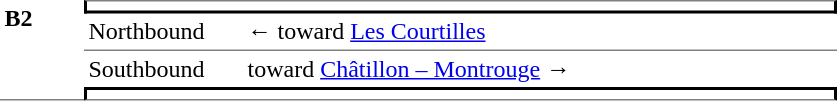<table border=0 cellspacing=0 cellpadding=3>
<tr>
<td style="border-bottom:solid 1px gray;" width=50 rowspan=10 valign=top><strong>B2</strong></td>
<td style="border-top:solid 1px gray;border-right:solid 2px black;border-left:solid 2px black;border-bottom:solid 2px black;text-align:center;" colspan=2></td>
</tr>
<tr>
<td style="border-bottom:solid 1px gray;" width=100>Northbound</td>
<td style="border-bottom:solid 1px gray;" width=390>←   toward <a href='#'>Les Courtilles</a> </td>
</tr>
<tr>
<td>Southbound</td>
<td>   toward <a href='#'>Châtillon – Montrouge</a>  →</td>
</tr>
<tr>
<td style="border-top:solid 2px black;border-right:solid 2px black;border-left:solid 2px black;border-bottom:solid 1px gray;text-align:center;" colspan=2></td>
</tr>
</table>
